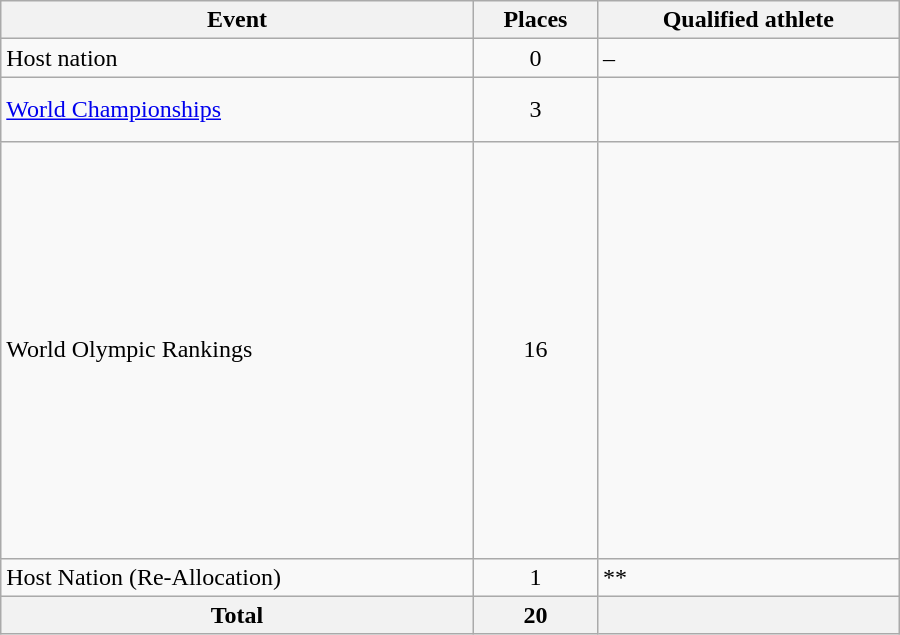<table class="wikitable" width=600>
<tr>
<th>Event</th>
<th>Places</th>
<th>Qualified athlete</th>
</tr>
<tr>
<td>Host nation</td>
<td align=center>0</td>
<td>–</td>
</tr>
<tr>
<td><a href='#'>World Championships</a></td>
<td align=center>3</td>
<td><br><br></td>
</tr>
<tr>
<td>World Olympic Rankings</td>
<td align=center>16</td>
<td><br><br><br><br><br><br><br><br><br><br><br><br><br><br><br></td>
</tr>
<tr>
<td>Host Nation (Re-Allocation)</td>
<td align=center>1</td>
<td>**</td>
</tr>
<tr>
<th>Total</th>
<th>20</th>
<th></th>
</tr>
</table>
